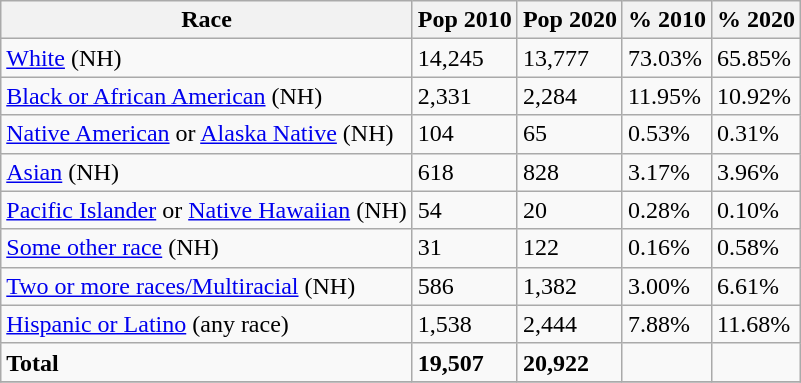<table class="wikitable">
<tr>
<th>Race</th>
<th>Pop 2010</th>
<th>Pop 2020</th>
<th>% 2010</th>
<th>% 2020</th>
</tr>
<tr>
<td><a href='#'>White</a> (NH)</td>
<td>14,245</td>
<td>13,777</td>
<td>73.03%</td>
<td>65.85%</td>
</tr>
<tr>
<td><a href='#'>Black or African American</a> (NH)</td>
<td>2,331</td>
<td>2,284</td>
<td>11.95%</td>
<td>10.92%</td>
</tr>
<tr>
<td><a href='#'>Native American</a> or <a href='#'>Alaska Native</a> (NH)</td>
<td>104</td>
<td>65</td>
<td>0.53%</td>
<td>0.31%</td>
</tr>
<tr>
<td><a href='#'>Asian</a> (NH)</td>
<td>618</td>
<td>828</td>
<td>3.17%</td>
<td>3.96%</td>
</tr>
<tr>
<td><a href='#'>Pacific Islander</a> or <a href='#'>Native Hawaiian</a> (NH)</td>
<td>54</td>
<td>20</td>
<td>0.28%</td>
<td>0.10%</td>
</tr>
<tr>
<td><a href='#'>Some other race</a> (NH)</td>
<td>31</td>
<td>122</td>
<td>0.16%</td>
<td>0.58%</td>
</tr>
<tr>
<td><a href='#'>Two or more races/Multiracial</a> (NH)</td>
<td>586</td>
<td>1,382</td>
<td>3.00%</td>
<td>6.61%</td>
</tr>
<tr>
<td><a href='#'>Hispanic or Latino</a> (any race)</td>
<td>1,538</td>
<td>2,444</td>
<td>7.88%</td>
<td>11.68%</td>
</tr>
<tr>
<td><strong>Total</strong></td>
<td><strong>19,507</strong></td>
<td><strong>20,922</strong></td>
<td></td>
<td></td>
</tr>
<tr>
</tr>
</table>
